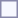<table style="border:1px solid #8888aa; background-color:#f7f8ff; padding:5px; font-size:95%; margin: 0px 12px 12px 0px;">
</table>
